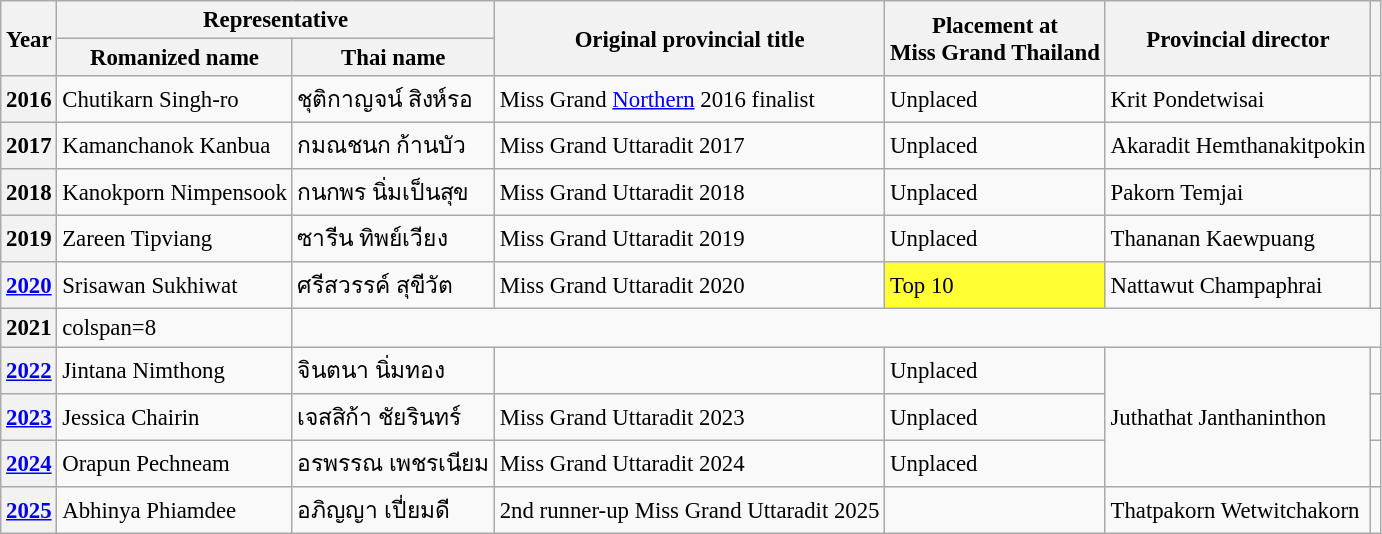<table class="wikitable defaultcenter col2left col3left col6left" style="font-size:95%;">
<tr>
<th rowspan=2>Year</th>
<th colspan=2>Representative</th>
<th rowspan=2>Original provincial title</th>
<th rowspan=2>Placement at<br>Miss Grand Thailand</th>
<th rowspan=2>Provincial director</th>
<th rowspan=2></th>
</tr>
<tr>
<th>Romanized name</th>
<th>Thai name</th>
</tr>
<tr>
<th>2016</th>
<td>Chutikarn Singh-ro</td>
<td>ชุติกาญจน์ สิงห์รอ</td>
<td>Miss Grand <a href='#'>Northern</a> 2016 finalist</td>
<td>Unplaced</td>
<td>Krit Pondetwisai</td>
<td></td>
</tr>
<tr>
<th>2017</th>
<td>Kamanchanok Kanbua</td>
<td>กมณชนก ก้านบัว</td>
<td>Miss Grand Uttaradit 2017</td>
<td>Unplaced</td>
<td>Akaradit Hemthanakitpokin</td>
<td></td>
</tr>
<tr>
<th>2018</th>
<td>Kanokporn Nimpensook</td>
<td>กนกพร นิ่มเป็นสุข</td>
<td>Miss Grand Uttaradit 2018</td>
<td>Unplaced</td>
<td>Pakorn Temjai</td>
<td></td>
</tr>
<tr>
<th>2019</th>
<td>Zareen Tipviang</td>
<td>ซารีน ทิพย์เวียง</td>
<td>Miss Grand Uttaradit 2019</td>
<td>Unplaced</td>
<td>Thananan Kaewpuang</td>
<td></td>
</tr>
<tr>
<th><a href='#'>2020</a></th>
<td>Srisawan Sukhiwat</td>
<td>ศรีสวรรค์ สุขีวัต</td>
<td>Miss Grand Uttaradit 2020</td>
<td bgcolor=#FFFF33>Top 10</td>
<td>Nattawut Champaphrai</td>
<td></td>
</tr>
<tr>
<th>2021</th>
<td>colspan=8 </td>
</tr>
<tr>
<th><a href='#'>2022</a></th>
<td>Jintana Nimthong</td>
<td>จินตนา นิ่มทอง</td>
<td></td>
<td>Unplaced</td>
<td rowspan=3>Juthathat Janthaninthon</td>
<td></td>
</tr>
<tr>
<th><a href='#'>2023</a></th>
<td>Jessica Chairin</td>
<td>เจสสิก้า ชัยรินทร์</td>
<td>Miss Grand Uttaradit 2023</td>
<td>Unplaced</td>
<td></td>
</tr>
<tr>
<th><a href='#'>2024</a></th>
<td>Orapun Pechneam</td>
<td>อรพรรณ เพชรเนียม</td>
<td>Miss Grand Uttaradit 2024</td>
<td>Unplaced</td>
<td></td>
</tr>
<tr>
<th><a href='#'>2025</a></th>
<td>Abhinya Phiamdee</td>
<td>อภิญญา เปี่ยมดี</td>
<td>2nd runner-up Miss Grand Uttaradit 2025</td>
<td></td>
<td>Thatpakorn Wetwitchakorn</td>
<td></td>
</tr>
</table>
